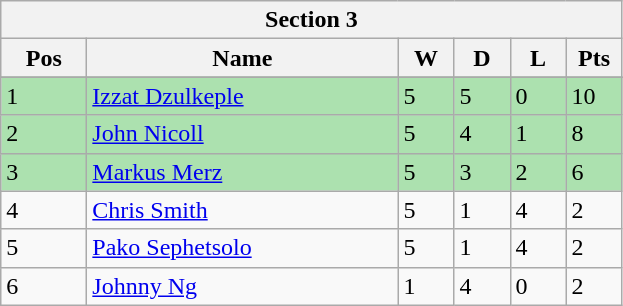<table class="wikitable">
<tr>
<th colspan="6">Section 3</th>
</tr>
<tr>
<th width=50>Pos</th>
<th width=200>Name</th>
<th width=30>W</th>
<th width=30>D</th>
<th width=30>L</th>
<th width=30>Pts</th>
</tr>
<tr>
</tr>
<tr style="background:#ACE1AF;">
<td>1</td>
<td> <a href='#'>Izzat Dzulkeple</a></td>
<td>5</td>
<td>5</td>
<td>0</td>
<td>10</td>
</tr>
<tr style="background:#ACE1AF;">
<td>2</td>
<td> <a href='#'>John Nicoll</a></td>
<td>5</td>
<td>4</td>
<td>1</td>
<td>8</td>
</tr>
<tr style="background:#ACE1AF;">
<td>3</td>
<td> <a href='#'>Markus Merz</a></td>
<td>5</td>
<td>3</td>
<td>2</td>
<td>6</td>
</tr>
<tr>
<td>4</td>
<td> <a href='#'>Chris Smith</a></td>
<td>5</td>
<td>1</td>
<td>4</td>
<td>2</td>
</tr>
<tr>
<td>5</td>
<td> <a href='#'>Pako Sephetsolo</a></td>
<td>5</td>
<td>1</td>
<td>4</td>
<td>2</td>
</tr>
<tr>
<td>6</td>
<td> <a href='#'>Johnny Ng</a></td>
<td>1</td>
<td>4</td>
<td>0</td>
<td>2</td>
</tr>
</table>
